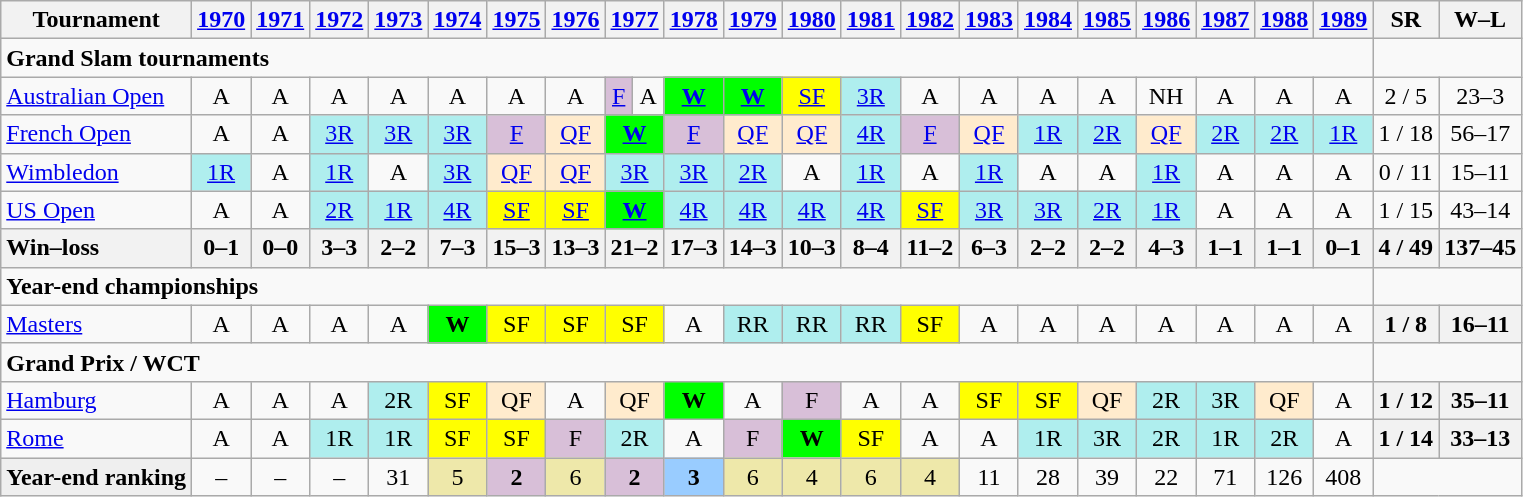<table class="wikitable nowrap" style=text-align:center;>
<tr>
<th>Tournament</th>
<th><a href='#'>1970</a></th>
<th><a href='#'>1971</a></th>
<th><a href='#'>1972</a></th>
<th><a href='#'>1973</a></th>
<th><a href='#'>1974</a></th>
<th><a href='#'>1975</a></th>
<th><a href='#'>1976</a></th>
<th colspan=2><a href='#'>1977</a></th>
<th><a href='#'>1978</a></th>
<th><a href='#'>1979</a></th>
<th><a href='#'>1980</a></th>
<th><a href='#'>1981</a></th>
<th><a href='#'>1982</a></th>
<th><a href='#'>1983</a></th>
<th><a href='#'>1984</a></th>
<th><a href='#'>1985</a></th>
<th><a href='#'>1986</a></th>
<th><a href='#'>1987</a></th>
<th><a href='#'>1988</a></th>
<th><a href='#'>1989</a></th>
<th>SR</th>
<th>W–L</th>
</tr>
<tr>
<td colspan=22 align=left><strong>Grand Slam tournaments</strong></td>
</tr>
<tr>
<td align=left><a href='#'>Australian Open</a></td>
<td>A</td>
<td>A</td>
<td>A</td>
<td>A</td>
<td>A</td>
<td>A</td>
<td>A</td>
<td bgcolor=thistle><a href='#'>F</a></td>
<td>A</td>
<td bgcolor=lime><a href='#'><strong>W</strong></a></td>
<td bgcolor=lime><a href='#'><strong>W</strong></a></td>
<td bgcolor=yellow><a href='#'>SF</a></td>
<td bgcolor=#afeeee><a href='#'>3R</a></td>
<td>A</td>
<td>A</td>
<td>A</td>
<td>A</td>
<td>NH</td>
<td>A</td>
<td>A</td>
<td>A</td>
<td>2 / 5</td>
<td>23–3</td>
</tr>
<tr>
<td align=left><a href='#'>French Open</a></td>
<td>A</td>
<td>A</td>
<td bgcolor=#afeeee><a href='#'>3R</a></td>
<td bgcolor=#afeeee><a href='#'>3R</a></td>
<td bgcolor=#afeeee><a href='#'>3R</a></td>
<td bgcolor=thistle><a href='#'>F</a></td>
<td bgcolor=#ffebcd><a href='#'>QF</a></td>
<td colspan=2 bgcolor=lime><a href='#'><strong>W</strong></a></td>
<td bgcolor=thistle><a href='#'>F</a></td>
<td bgcolor=#ffebcd><a href='#'>QF</a></td>
<td bgcolor=#ffebcd><a href='#'>QF</a></td>
<td bgcolor=#afeeee><a href='#'>4R</a></td>
<td bgcolor=thistle><a href='#'>F</a></td>
<td bgcolor=#ffebcd><a href='#'>QF</a></td>
<td bgcolor=#afeeee><a href='#'>1R</a></td>
<td bgcolor=#afeeee><a href='#'>2R</a></td>
<td bgcolor=#ffebcd><a href='#'>QF</a></td>
<td bgcolor=#afeeee><a href='#'>2R</a></td>
<td bgcolor=#afeeee><a href='#'>2R</a></td>
<td bgcolor=#afeeee><a href='#'>1R</a></td>
<td>1 / 18</td>
<td>56–17</td>
</tr>
<tr>
<td align=left><a href='#'>Wimbledon</a></td>
<td bgcolor=#afeeee><a href='#'>1R</a></td>
<td>A</td>
<td bgcolor=#afeeee><a href='#'>1R</a></td>
<td>A</td>
<td bgcolor=#afeeee><a href='#'>3R</a></td>
<td bgcolor=#ffebcd><a href='#'>QF</a></td>
<td bgcolor=#ffebcd><a href='#'>QF</a></td>
<td colspan=2 bgcolor=#afeeee><a href='#'>3R</a></td>
<td bgcolor=#afeeee><a href='#'>3R</a></td>
<td bgcolor=#afeeee><a href='#'>2R</a></td>
<td>A</td>
<td bgcolor=#afeeee><a href='#'>1R</a></td>
<td>A</td>
<td bgcolor=#afeeee><a href='#'>1R</a></td>
<td>A</td>
<td>A</td>
<td bgcolor=#afeeee><a href='#'>1R</a></td>
<td>A</td>
<td>A</td>
<td>A</td>
<td>0 / 11</td>
<td>15–11</td>
</tr>
<tr>
<td align=left><a href='#'>US Open</a></td>
<td>A</td>
<td>A</td>
<td bgcolor=#afeeee><a href='#'>2R</a></td>
<td bgcolor=#afeeee><a href='#'>1R</a></td>
<td bgcolor=#afeeee><a href='#'>4R</a></td>
<td bgcolor=yellow><a href='#'>SF</a></td>
<td bgcolor=yellow><a href='#'>SF</a></td>
<td colspan=2 bgcolor=lime><a href='#'><strong>W</strong></a></td>
<td bgcolor=#afeeee><a href='#'>4R</a></td>
<td bgcolor=#afeeee><a href='#'>4R</a></td>
<td bgcolor=#afeeee><a href='#'>4R</a></td>
<td bgcolor=#afeeee><a href='#'>4R</a></td>
<td bgcolor=yellow><a href='#'>SF</a></td>
<td bgcolor=#afeeee><a href='#'>3R</a></td>
<td bgcolor=#afeeee><a href='#'>3R</a></td>
<td bgcolor=#afeeee><a href='#'>2R</a></td>
<td bgcolor=#afeeee><a href='#'>1R</a></td>
<td>A</td>
<td>A</td>
<td>A</td>
<td>1 / 15</td>
<td>43–14</td>
</tr>
<tr>
<th style=text-align:left>Win–loss</th>
<th>0–1</th>
<th>0–0</th>
<th>3–3</th>
<th>2–2</th>
<th>7–3</th>
<th>15–3</th>
<th>13–3</th>
<th colspan=2>21–2</th>
<th>17–3</th>
<th>14–3</th>
<th>10–3</th>
<th>8–4</th>
<th>11–2</th>
<th>6–3</th>
<th>2–2</th>
<th>2–2</th>
<th>4–3</th>
<th>1–1</th>
<th>1–1</th>
<th>0–1</th>
<th>4 / 49</th>
<th>137–45</th>
</tr>
<tr>
<td colspan=22 align=left><strong>Year-end championships</strong></td>
</tr>
<tr>
<td align=left><a href='#'>Masters</a></td>
<td>A</td>
<td>A</td>
<td>A</td>
<td>A</td>
<td bgcolor=lime><strong>W</strong></td>
<td bgcolor=yellow>SF</td>
<td bgcolor=yellow>SF</td>
<td colspan=2 align=center bgcolor=yellow>SF</td>
<td>A</td>
<td bgcolor=#afeeee>RR</td>
<td bgcolor=#afeeee>RR</td>
<td bgcolor=#afeeee>RR</td>
<td bgcolor=yellow>SF</td>
<td>A</td>
<td>A</td>
<td>A</td>
<td>A</td>
<td>A</td>
<td>A</td>
<td>A</td>
<th>1 / 8</th>
<th>16–11</th>
</tr>
<tr>
<td colspan=22 align=left><strong>Grand Prix / WCT</strong></td>
</tr>
<tr>
<td align=left><a href='#'>Hamburg</a></td>
<td>A</td>
<td>A</td>
<td>A</td>
<td bgcolor=#afeeee>2R</td>
<td bgcolor=yellow>SF</td>
<td bgcolor=#ffebcd>QF</td>
<td>A</td>
<td colspan=2 align=center bgcolor=#ffebcd>QF</td>
<td bgcolor=lime><strong>W</strong></td>
<td>A</td>
<td bgcolor=thistle>F</td>
<td>A</td>
<td>A</td>
<td bgcolor=yellow>SF</td>
<td bgcolor=yellow>SF</td>
<td bgcolor=#ffebcd>QF</td>
<td bgcolor=#afeeee>2R</td>
<td bgcolor=#afeeee>3R</td>
<td bgcolor=#ffebcd>QF</td>
<td>A</td>
<th>1 / 12</th>
<th>35–11</th>
</tr>
<tr>
<td align=left><a href='#'>Rome</a></td>
<td>A</td>
<td>A</td>
<td bgcolor=#afeeee>1R</td>
<td bgcolor=#afeeee>1R</td>
<td bgcolor=yellow>SF</td>
<td bgcolor=yellow>SF</td>
<td bgcolor=thistle>F</td>
<td colspan=2 align=center bgcolor=#afeeee>2R</td>
<td>A</td>
<td bgcolor=thistle>F</td>
<td bgcolor=lime><strong>W</strong></td>
<td bgcolor=yellow>SF</td>
<td>A</td>
<td>A</td>
<td bgcolor=#afeeee>1R</td>
<td bgcolor=#afeeee>3R</td>
<td bgcolor=#afeeee>2R</td>
<td bgcolor=#afeeee>1R</td>
<td bgcolor=#afeeee>2R</td>
<td>A</td>
<th>1 / 14</th>
<th>33–13</th>
</tr>
<tr>
<td bgcolor=#EFEFEF align=left><strong>Year-end ranking</strong></td>
<td>–</td>
<td>–</td>
<td>–</td>
<td>31</td>
<td bgcolor=#EEE8AA>5</td>
<td bgcolor=#D8BFD8><strong>2</strong></td>
<td bgcolor=#EEE8AA>6</td>
<td colspan=2 bgcolor=#D8BFD8><strong>2</strong></td>
<td bgcolor=99ccff><strong>3</strong></td>
<td bgcolor=#EEE8AA>6</td>
<td bgcolor=#EEE8AA>4</td>
<td bgcolor=#EEE8AA>6</td>
<td bgcolor=#EEE8AA>4</td>
<td>11</td>
<td>28</td>
<td>39</td>
<td>22</td>
<td>71</td>
<td>126</td>
<td>408</td>
<td colspan=2></td>
</tr>
</table>
